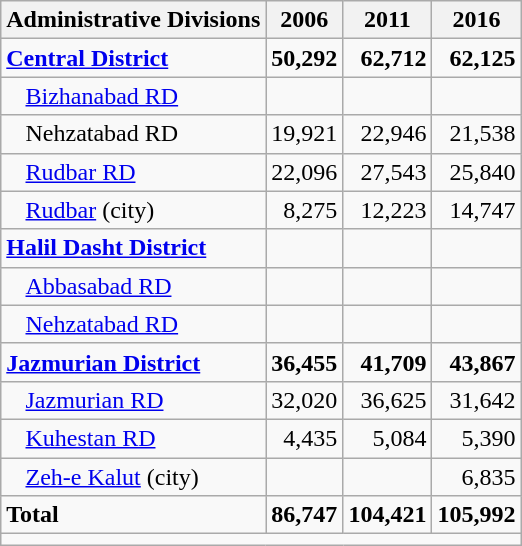<table class="wikitable">
<tr>
<th>Administrative Divisions</th>
<th>2006</th>
<th>2011</th>
<th>2016</th>
</tr>
<tr>
<td><strong><a href='#'>Central District</a></strong></td>
<td style="text-align: right;"><strong>50,292</strong></td>
<td style="text-align: right;"><strong>62,712</strong></td>
<td style="text-align: right;"><strong>62,125</strong></td>
</tr>
<tr>
<td style="padding-left: 1em;"><a href='#'>Bizhanabad RD</a></td>
<td style="text-align: right;"></td>
<td style="text-align: right;"></td>
<td style="text-align: right;"></td>
</tr>
<tr>
<td style="padding-left: 1em;">Nehzatabad RD</td>
<td style="text-align: right;">19,921</td>
<td style="text-align: right;">22,946</td>
<td style="text-align: right;">21,538</td>
</tr>
<tr>
<td style="padding-left: 1em;"><a href='#'>Rudbar RD</a></td>
<td style="text-align: right;">22,096</td>
<td style="text-align: right;">27,543</td>
<td style="text-align: right;">25,840</td>
</tr>
<tr>
<td style="padding-left: 1em;"><a href='#'>Rudbar</a> (city)</td>
<td style="text-align: right;">8,275</td>
<td style="text-align: right;">12,223</td>
<td style="text-align: right;">14,747</td>
</tr>
<tr>
<td><strong><a href='#'>Halil Dasht District</a></strong></td>
<td style="text-align: right;"></td>
<td style="text-align: right;"></td>
<td style="text-align: right;"></td>
</tr>
<tr>
<td style="padding-left: 1em;"><a href='#'>Abbasabad RD</a></td>
<td style="text-align: right;"></td>
<td style="text-align: right;"></td>
<td style="text-align: right;"></td>
</tr>
<tr>
<td style="padding-left: 1em;"><a href='#'>Nehzatabad RD</a></td>
<td style="text-align: right;"></td>
<td style="text-align: right;"></td>
<td style="text-align: right;"></td>
</tr>
<tr>
<td><strong><a href='#'>Jazmurian District</a></strong></td>
<td style="text-align: right;"><strong>36,455</strong></td>
<td style="text-align: right;"><strong>41,709</strong></td>
<td style="text-align: right;"><strong>43,867</strong></td>
</tr>
<tr>
<td style="padding-left: 1em;"><a href='#'>Jazmurian RD</a></td>
<td style="text-align: right;">32,020</td>
<td style="text-align: right;">36,625</td>
<td style="text-align: right;">31,642</td>
</tr>
<tr>
<td style="padding-left: 1em;"><a href='#'>Kuhestan RD</a></td>
<td style="text-align: right;">4,435</td>
<td style="text-align: right;">5,084</td>
<td style="text-align: right;">5,390</td>
</tr>
<tr>
<td style="padding-left: 1em;"><a href='#'>Zeh-e Kalut</a> (city)</td>
<td style="text-align: right;"></td>
<td style="text-align: right;"></td>
<td style="text-align: right;">6,835</td>
</tr>
<tr>
<td><strong>Total</strong></td>
<td style="text-align: right;"><strong>86,747</strong></td>
<td style="text-align: right;"><strong>104,421</strong></td>
<td style="text-align: right;"><strong>105,992</strong></td>
</tr>
<tr>
<td colspan=4></td>
</tr>
</table>
